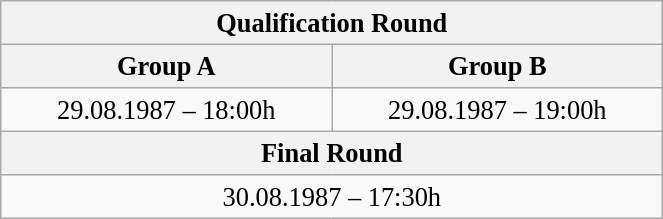<table class="wikitable" style=" text-align:center; font-size:110%;" width="35%">
<tr>
<th colspan="2">Qualification Round</th>
</tr>
<tr>
<th>Group A</th>
<th>Group B</th>
</tr>
<tr>
<td>29.08.1987 – 18:00h</td>
<td>29.08.1987 – 19:00h</td>
</tr>
<tr>
<th colspan="2">Final Round</th>
</tr>
<tr>
<td colspan="2">30.08.1987 – 17:30h</td>
</tr>
</table>
